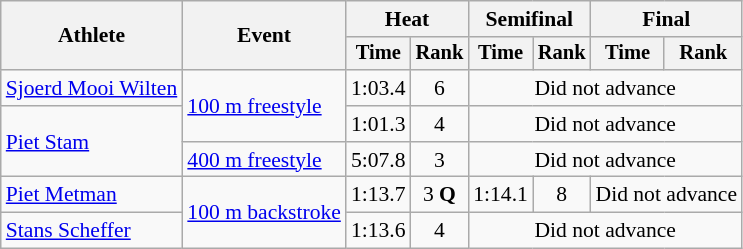<table class=wikitable style="font-size:90%;">
<tr>
<th rowspan=2>Athlete</th>
<th rowspan=2>Event</th>
<th colspan=2>Heat</th>
<th colspan=2>Semifinal</th>
<th colspan=2>Final</th>
</tr>
<tr style="font-size:95%">
<th>Time</th>
<th>Rank</th>
<th>Time</th>
<th>Rank</th>
<th>Time</th>
<th>Rank</th>
</tr>
<tr align=center>
<td align=left><a href='#'>Sjoerd Mooi Wilten</a></td>
<td rowspan=2 align=left><a href='#'>100 m freestyle</a></td>
<td>1:03.4</td>
<td>6</td>
<td colspan=4>Did not advance</td>
</tr>
<tr align=center>
<td rowspan=2 align=left><a href='#'>Piet Stam</a></td>
<td>1:01.3</td>
<td>4</td>
<td colspan=4>Did not advance</td>
</tr>
<tr align=center>
<td align=left><a href='#'>400 m freestyle</a></td>
<td>5:07.8</td>
<td>3</td>
<td colspan=4>Did not advance</td>
</tr>
<tr align=center>
<td align=left><a href='#'>Piet Metman</a></td>
<td rowspan=2 align=left><a href='#'>100 m backstroke</a></td>
<td>1:13.7</td>
<td>3 <strong>Q</strong></td>
<td>1:14.1</td>
<td>8</td>
<td colspan=2>Did not advance</td>
</tr>
<tr align=center>
<td align=left><a href='#'>Stans Scheffer</a></td>
<td>1:13.6</td>
<td>4</td>
<td colspan=4>Did not advance</td>
</tr>
</table>
